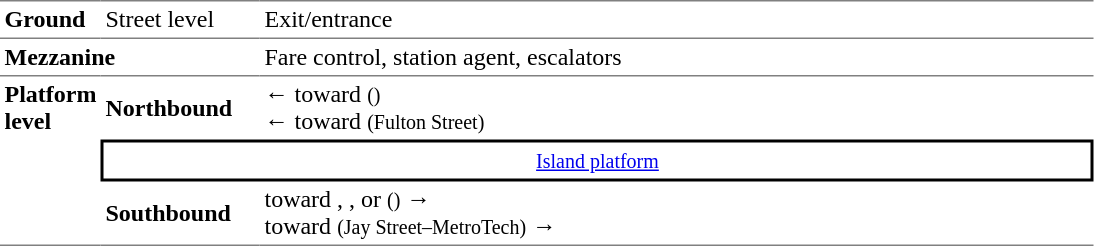<table table border=0 cellspacing=0 cellpadding=3>
<tr>
<td style="border-top:solid 1px gray;border-bottom:solid 1px gray;" width=50><strong>Ground</strong></td>
<td style="border-top:solid 1px gray;border-bottom:solid 1px gray;" width=100>Street level</td>
<td style="border-top:solid 1px gray;border-bottom:solid 1px gray;" width=550>Exit/entrance</td>
</tr>
<tr>
<td colspan=2><strong>Mezzanine</strong></td>
<td>Fare control, station agent, escalators</td>
</tr>
<tr>
<td style="border-top:solid 1px gray;border-bottom:solid 1px gray;" rowspan=3 valign=top><strong>Platform level</strong></td>
<td style="border-top:solid 1px gray;"><span><strong>Northbound</strong></span></td>
<td style="border-top:solid 1px gray;">←  toward  <small>()</small><br>←  toward  <small>(Fulton Street)</small></td>
</tr>
<tr>
<td style="border-top:solid 2px black;border-right:solid 2px black;border-left:solid 2px black;border-bottom:solid 2px black;text-align:center;" colspan=2><small><a href='#'>Island platform</a></small></td>
</tr>
<tr>
<td style="border-bottom:solid 1px gray;"><span><strong>Southbound</strong></span></td>
<td style="border-bottom:solid 1px gray;">  toward , , or  <small>()</small> →<br>  toward  <small>(Jay Street–MetroTech)</small> →</td>
</tr>
</table>
